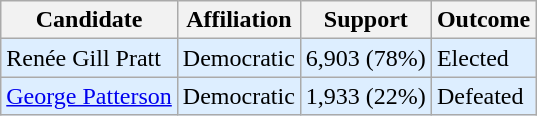<table class="wikitable">
<tr>
<th>Candidate</th>
<th>Affiliation</th>
<th>Support</th>
<th>Outcome</th>
</tr>
<tr>
<td bgcolor=#DDEEFF>Renée Gill Pratt</td>
<td bgcolor=#DDEEFF>Democratic</td>
<td bgcolor=#DDEEFF>6,903 (78%)</td>
<td bgcolor=#DDEEFF>Elected</td>
</tr>
<tr>
<td bgcolor=#DDEEFF><a href='#'>George Patterson</a></td>
<td bgcolor=#DDEEFF>Democratic</td>
<td bgcolor=#DDEEFF>1,933 (22%)</td>
<td bgcolor=#DDEEFF>Defeated</td>
</tr>
</table>
